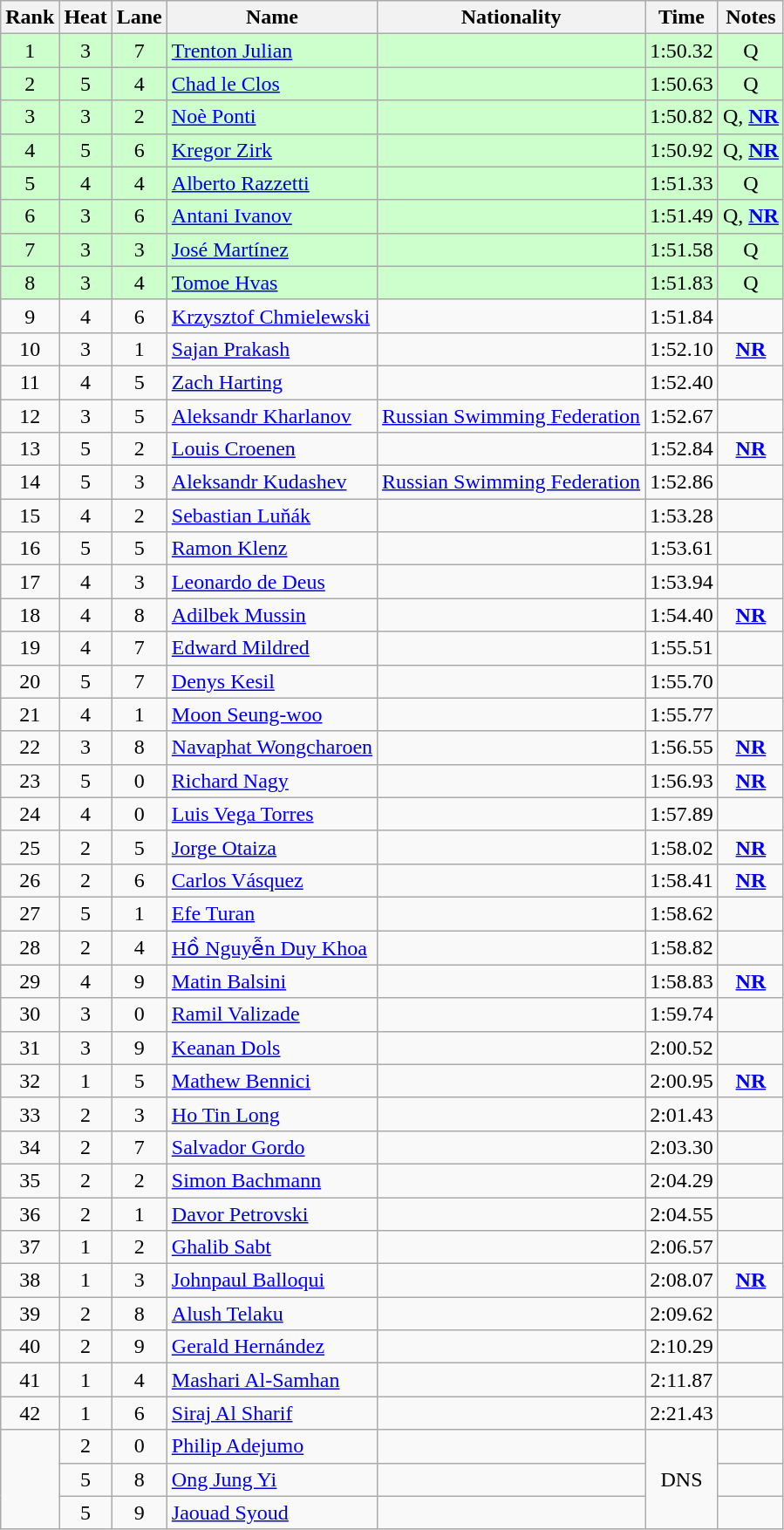<table class="wikitable sortable" style="text-align:center">
<tr>
<th>Rank</th>
<th>Heat</th>
<th>Lane</th>
<th>Name</th>
<th>Nationality</th>
<th>Time</th>
<th>Notes</th>
</tr>
<tr bgcolor=ccffcc>
<td>1</td>
<td>3</td>
<td>7</td>
<td align=left><a href='#'>Trenton Julian</a></td>
<td align=left></td>
<td>1:50.32</td>
<td>Q</td>
</tr>
<tr bgcolor=ccffcc>
<td>2</td>
<td>5</td>
<td>4</td>
<td align=left><a href='#'>Chad le Clos</a></td>
<td align=left></td>
<td>1:50.63</td>
<td>Q</td>
</tr>
<tr bgcolor=ccffcc>
<td>3</td>
<td>3</td>
<td>2</td>
<td align=left><a href='#'>Noè Ponti</a></td>
<td align=left></td>
<td>1:50.82</td>
<td>Q, <strong><a href='#'>NR</a></strong></td>
</tr>
<tr bgcolor=ccffcc>
<td>4</td>
<td>5</td>
<td>6</td>
<td align=left><a href='#'>Kregor Zirk</a></td>
<td align=left></td>
<td>1:50.92</td>
<td>Q, <strong><a href='#'>NR</a></strong></td>
</tr>
<tr bgcolor=ccffcc>
<td>5</td>
<td>4</td>
<td>4</td>
<td align=left><a href='#'>Alberto Razzetti</a></td>
<td align=left></td>
<td>1:51.33</td>
<td>Q</td>
</tr>
<tr bgcolor=ccffcc>
<td>6</td>
<td>3</td>
<td>6</td>
<td align=left><a href='#'>Antani Ivanov</a></td>
<td align=left></td>
<td>1:51.49</td>
<td>Q, <strong><a href='#'>NR</a></strong></td>
</tr>
<tr bgcolor=ccffcc>
<td>7</td>
<td>3</td>
<td>3</td>
<td align=left><a href='#'>José Martínez</a></td>
<td align=left></td>
<td>1:51.58</td>
<td>Q</td>
</tr>
<tr bgcolor=ccffcc>
<td>8</td>
<td>3</td>
<td>4</td>
<td align=left><a href='#'>Tomoe Hvas</a></td>
<td align=left></td>
<td>1:51.83</td>
<td>Q</td>
</tr>
<tr>
<td>9</td>
<td>4</td>
<td>6</td>
<td align=left><a href='#'>Krzysztof Chmielewski</a></td>
<td align=left></td>
<td>1:51.84</td>
<td></td>
</tr>
<tr>
<td>10</td>
<td>3</td>
<td>1</td>
<td align=left><a href='#'>Sajan Prakash</a></td>
<td align=left></td>
<td>1:52.10</td>
<td><strong><a href='#'>NR</a></strong></td>
</tr>
<tr>
<td>11</td>
<td>4</td>
<td>5</td>
<td align=left><a href='#'>Zach Harting</a></td>
<td align=left></td>
<td>1:52.40</td>
<td></td>
</tr>
<tr>
<td>12</td>
<td>3</td>
<td>5</td>
<td align=left><a href='#'>Aleksandr Kharlanov</a></td>
<td align=left> <a href='#'>Russian Swimming Federation</a></td>
<td>1:52.67</td>
<td></td>
</tr>
<tr>
<td>13</td>
<td>5</td>
<td>2</td>
<td align=left><a href='#'>Louis Croenen</a></td>
<td align=left></td>
<td>1:52.84</td>
<td><strong><a href='#'>NR</a></strong></td>
</tr>
<tr>
<td>14</td>
<td>5</td>
<td>3</td>
<td align=left><a href='#'>Aleksandr Kudashev</a></td>
<td align=left> <a href='#'>Russian Swimming Federation</a></td>
<td>1:52.86</td>
<td></td>
</tr>
<tr>
<td>15</td>
<td>4</td>
<td>2</td>
<td align=left><a href='#'>Sebastian Luňák</a></td>
<td align=left></td>
<td>1:53.28</td>
<td></td>
</tr>
<tr>
<td>16</td>
<td>5</td>
<td>5</td>
<td align=left><a href='#'>Ramon Klenz</a></td>
<td align=left></td>
<td>1:53.61</td>
<td></td>
</tr>
<tr>
<td>17</td>
<td>4</td>
<td>3</td>
<td align=left><a href='#'>Leonardo de Deus</a></td>
<td align=left></td>
<td>1:53.94</td>
<td></td>
</tr>
<tr>
<td>18</td>
<td>4</td>
<td>8</td>
<td align=left><a href='#'>Adilbek Mussin</a></td>
<td align=left></td>
<td>1:54.40</td>
<td><strong><a href='#'>NR</a></strong></td>
</tr>
<tr>
<td>19</td>
<td>4</td>
<td>7</td>
<td align=left><a href='#'>Edward Mildred</a></td>
<td align=left></td>
<td>1:55.51</td>
<td></td>
</tr>
<tr>
<td>20</td>
<td>5</td>
<td>7</td>
<td align=left><a href='#'>Denys Kesil</a></td>
<td align=left></td>
<td>1:55.70</td>
<td></td>
</tr>
<tr>
<td>21</td>
<td>4</td>
<td>1</td>
<td align=left><a href='#'>Moon Seung-woo</a></td>
<td align=left></td>
<td>1:55.77</td>
<td></td>
</tr>
<tr>
<td>22</td>
<td>3</td>
<td>8</td>
<td align=left><a href='#'>Navaphat Wongcharoen</a></td>
<td align=left></td>
<td>1:56.55</td>
<td><strong><a href='#'>NR</a></strong></td>
</tr>
<tr>
<td>23</td>
<td>5</td>
<td>0</td>
<td align=left><a href='#'>Richard Nagy</a></td>
<td align=left></td>
<td>1:56.93</td>
<td><strong><a href='#'>NR</a></strong></td>
</tr>
<tr>
<td>24</td>
<td>4</td>
<td>0</td>
<td align=left><a href='#'>Luis Vega Torres</a></td>
<td align=left></td>
<td>1:57.89</td>
<td></td>
</tr>
<tr>
<td>25</td>
<td>2</td>
<td>5</td>
<td align=left><a href='#'>Jorge Otaiza</a></td>
<td align=left></td>
<td>1:58.02</td>
<td><strong><a href='#'>NR</a></strong></td>
</tr>
<tr>
<td>26</td>
<td>2</td>
<td>6</td>
<td align=left><a href='#'>Carlos Vásquez</a></td>
<td align=left></td>
<td>1:58.41</td>
<td><strong><a href='#'>NR</a></strong></td>
</tr>
<tr>
<td>27</td>
<td>5</td>
<td>1</td>
<td align=left><a href='#'>Efe Turan</a></td>
<td align=left></td>
<td>1:58.62</td>
<td></td>
</tr>
<tr>
<td>28</td>
<td>2</td>
<td>4</td>
<td align=left><a href='#'>Hồ Nguyễn Duy Khoa</a></td>
<td align=left></td>
<td>1:58.82</td>
<td></td>
</tr>
<tr>
<td>29</td>
<td>4</td>
<td>9</td>
<td align=left><a href='#'>Matin Balsini</a></td>
<td align=left></td>
<td>1:58.83</td>
<td><strong><a href='#'>NR</a></strong></td>
</tr>
<tr>
<td>30</td>
<td>3</td>
<td>0</td>
<td align=left><a href='#'>Ramil Valizade</a></td>
<td align=left></td>
<td>1:59.74</td>
<td></td>
</tr>
<tr>
<td>31</td>
<td>3</td>
<td>9</td>
<td align=left><a href='#'>Keanan Dols</a></td>
<td align=left></td>
<td>2:00.52</td>
<td></td>
</tr>
<tr>
<td>32</td>
<td>1</td>
<td>5</td>
<td align=left><a href='#'>Mathew Bennici</a></td>
<td align=left></td>
<td>2:00.95</td>
<td><strong><a href='#'>NR</a></strong></td>
</tr>
<tr>
<td>33</td>
<td>2</td>
<td>3</td>
<td align=left><a href='#'>Ho Tin Long</a></td>
<td align=left></td>
<td>2:01.43</td>
<td></td>
</tr>
<tr>
<td>34</td>
<td>2</td>
<td>7</td>
<td align=left><a href='#'>Salvador Gordo</a></td>
<td align=left></td>
<td>2:03.30</td>
<td></td>
</tr>
<tr>
<td>35</td>
<td>2</td>
<td>2</td>
<td align=left><a href='#'>Simon Bachmann</a></td>
<td align=left></td>
<td>2:04.29</td>
<td></td>
</tr>
<tr>
<td>36</td>
<td>2</td>
<td>1</td>
<td align=left><a href='#'>Davor Petrovski</a></td>
<td align=left></td>
<td>2:04.55</td>
<td></td>
</tr>
<tr>
<td>37</td>
<td>1</td>
<td>2</td>
<td align=left><a href='#'>Ghalib Sabt</a></td>
<td align=left></td>
<td>2:06.57</td>
<td></td>
</tr>
<tr>
<td>38</td>
<td>1</td>
<td>3</td>
<td align=left><a href='#'>Johnpaul Balloqui</a></td>
<td align=left></td>
<td>2:08.07</td>
<td><strong><a href='#'>NR</a></strong></td>
</tr>
<tr>
<td>39</td>
<td>2</td>
<td>8</td>
<td align=left><a href='#'>Alush Telaku</a></td>
<td align=left></td>
<td>2:09.62</td>
<td></td>
</tr>
<tr>
<td>40</td>
<td>2</td>
<td>9</td>
<td align=left><a href='#'>Gerald Hernández</a></td>
<td align=left></td>
<td>2:10.29</td>
<td></td>
</tr>
<tr>
<td>41</td>
<td>1</td>
<td>4</td>
<td align=left><a href='#'>Mashari Al-Samhan</a></td>
<td align=left></td>
<td>2:11.87</td>
<td></td>
</tr>
<tr>
<td>42</td>
<td>1</td>
<td>6</td>
<td align=left><a href='#'>Siraj Al Sharif</a></td>
<td align=left></td>
<td>2:21.43</td>
<td></td>
</tr>
<tr>
<td rowspan=3></td>
<td>2</td>
<td>0</td>
<td align=left><a href='#'>Philip Adejumo</a></td>
<td align=left></td>
<td rowspan=3>DNS</td>
<td></td>
</tr>
<tr>
<td>5</td>
<td>8</td>
<td align=left><a href='#'>Ong Jung Yi</a></td>
<td align=left></td>
<td></td>
</tr>
<tr>
<td>5</td>
<td>9</td>
<td align=left><a href='#'>Jaouad Syoud</a></td>
<td align=left></td>
<td></td>
</tr>
</table>
